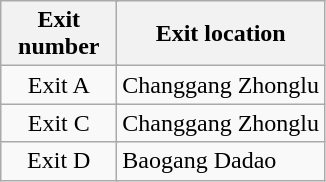<table class="wikitable">
<tr>
<th style="width:70px" colspan="2">Exit number</th>
<th>Exit location</th>
</tr>
<tr>
<td align="center" colspan="2">Exit A</td>
<td>Changgang Zhonglu</td>
</tr>
<tr>
<td align="center" colspan="2">Exit C</td>
<td>Changgang Zhonglu</td>
</tr>
<tr>
<td align="center" colspan="2">Exit D</td>
<td>Baogang Dadao</td>
</tr>
</table>
